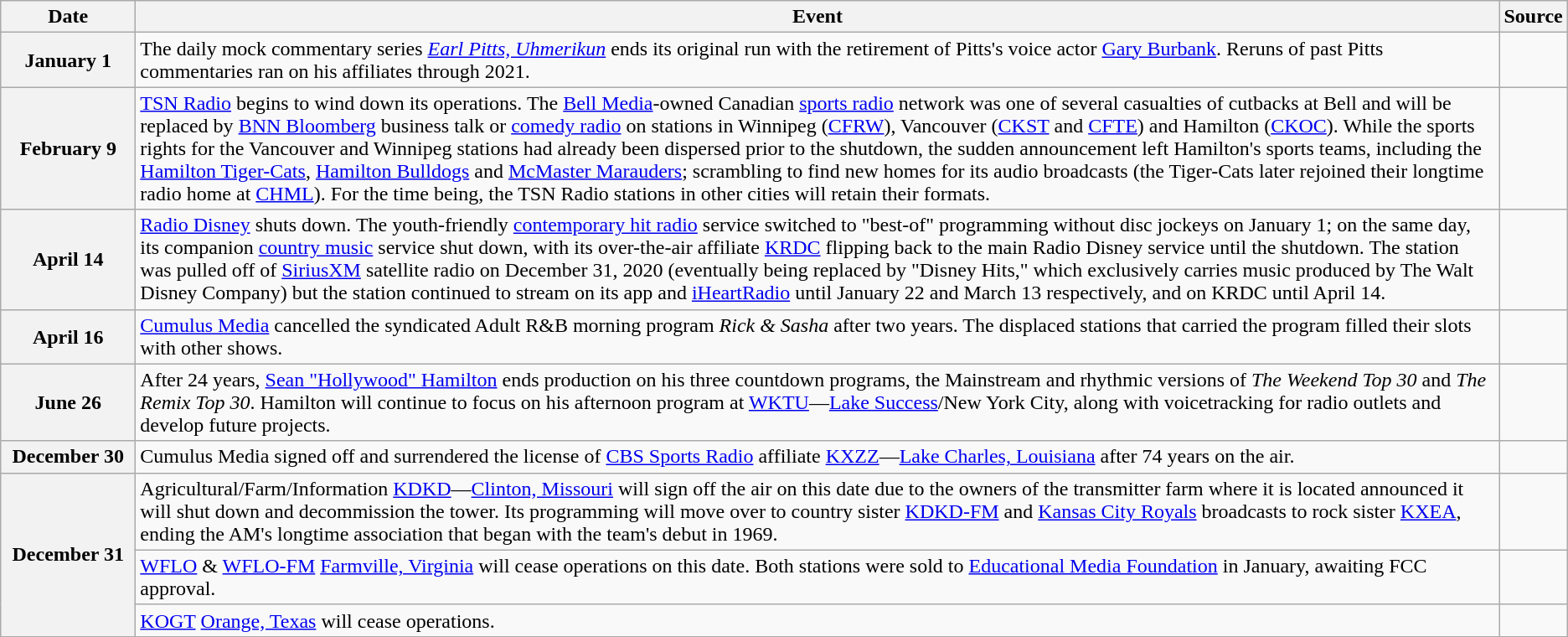<table class="wikitable">
<tr>
<th width=100>Date</th>
<th>Event</th>
<th>Source</th>
</tr>
<tr>
<th>January 1</th>
<td>The daily mock commentary series <em><a href='#'>Earl Pitts, Uhmerikun</a></em> ends its original run with the retirement of Pitts's voice actor <a href='#'>Gary Burbank</a>. Reruns of past Pitts commentaries ran on his affiliates through 2021.</td>
<td></td>
</tr>
<tr>
<th>February 9</th>
<td><a href='#'>TSN Radio</a> begins to wind down its operations. The <a href='#'>Bell Media</a>-owned Canadian <a href='#'>sports radio</a> network was one of several casualties of cutbacks at Bell and will be replaced by <a href='#'>BNN Bloomberg</a> business talk or <a href='#'>comedy radio</a> on stations in Winnipeg (<a href='#'>CFRW</a>), Vancouver (<a href='#'>CKST</a> and <a href='#'>CFTE</a>) and Hamilton (<a href='#'>CKOC</a>). While the sports rights for the Vancouver and Winnipeg stations had already been dispersed prior to the shutdown, the sudden announcement left Hamilton's sports teams, including the <a href='#'>Hamilton Tiger-Cats</a>, <a href='#'>Hamilton Bulldogs</a> and <a href='#'>McMaster Marauders</a>; scrambling to find new homes for its audio broadcasts (the Tiger-Cats later rejoined their longtime radio home at <a href='#'>CHML</a>). For the time being, the TSN Radio stations in other cities will retain their formats.</td>
<td></td>
</tr>
<tr>
<th>April 14</th>
<td><a href='#'>Radio Disney</a> shuts down. The youth-friendly <a href='#'>contemporary hit radio</a> service switched to "best-of" programming without disc jockeys on January 1; on the same day, its companion <a href='#'>country music</a> service shut down, with its over-the-air affiliate <a href='#'>KRDC</a> flipping back to the main Radio Disney service until the shutdown. The station was pulled off of <a href='#'>SiriusXM</a> satellite radio on December 31, 2020 (eventually being replaced by "Disney Hits," which exclusively carries music produced by The Walt Disney Company) but the station continued to stream on its app and <a href='#'>iHeartRadio</a> until January 22 and March 13 respectively, and on KRDC until April 14.</td>
<td></td>
</tr>
<tr>
<th>April 16</th>
<td><a href='#'>Cumulus Media</a> cancelled the syndicated Adult R&B morning program <em>Rick & Sasha</em> after two years. The displaced stations that carried the program filled their slots with other shows.</td>
<td></td>
</tr>
<tr>
<th>June 26</th>
<td>After 24 years, <a href='#'>Sean "Hollywood" Hamilton</a> ends production on his three countdown programs, the Mainstream and rhythmic versions of <em>The Weekend Top 30</em> and <em>The Remix Top 30</em>. Hamilton will continue to focus on his afternoon program at <a href='#'>WKTU</a>—<a href='#'>Lake Success</a>/New York City, along with voicetracking for radio outlets and develop future projects.</td>
<td></td>
</tr>
<tr>
<th>December 30</th>
<td>Cumulus Media signed off and surrendered the license of <a href='#'>CBS Sports Radio</a> affiliate <a href='#'>KXZZ</a>—<a href='#'>Lake Charles, Louisiana</a> after 74 years on the air.</td>
<td></td>
</tr>
<tr>
<th rowspan=3>December 31</th>
<td>Agricultural/Farm/Information <a href='#'>KDKD</a>—<a href='#'>Clinton, Missouri</a> will sign off the air on this date due to the owners of the transmitter farm where it is located announced it will shut down and decommission the tower. Its programming will move over to country sister <a href='#'>KDKD-FM</a> and <a href='#'>Kansas City Royals</a> broadcasts to rock sister <a href='#'>KXEA</a>, ending the AM's longtime association that began with the team's debut in 1969.</td>
<td></td>
</tr>
<tr>
<td><a href='#'>WFLO</a> & <a href='#'>WFLO-FM</a> <a href='#'>Farmville, Virginia</a> will cease operations on this date. Both stations were sold to <a href='#'>Educational Media Foundation</a> in January, awaiting FCC approval.</td>
<td></td>
</tr>
<tr>
<td><a href='#'>KOGT</a> <a href='#'>Orange, Texas</a> will cease operations.</td>
<td></td>
</tr>
</table>
